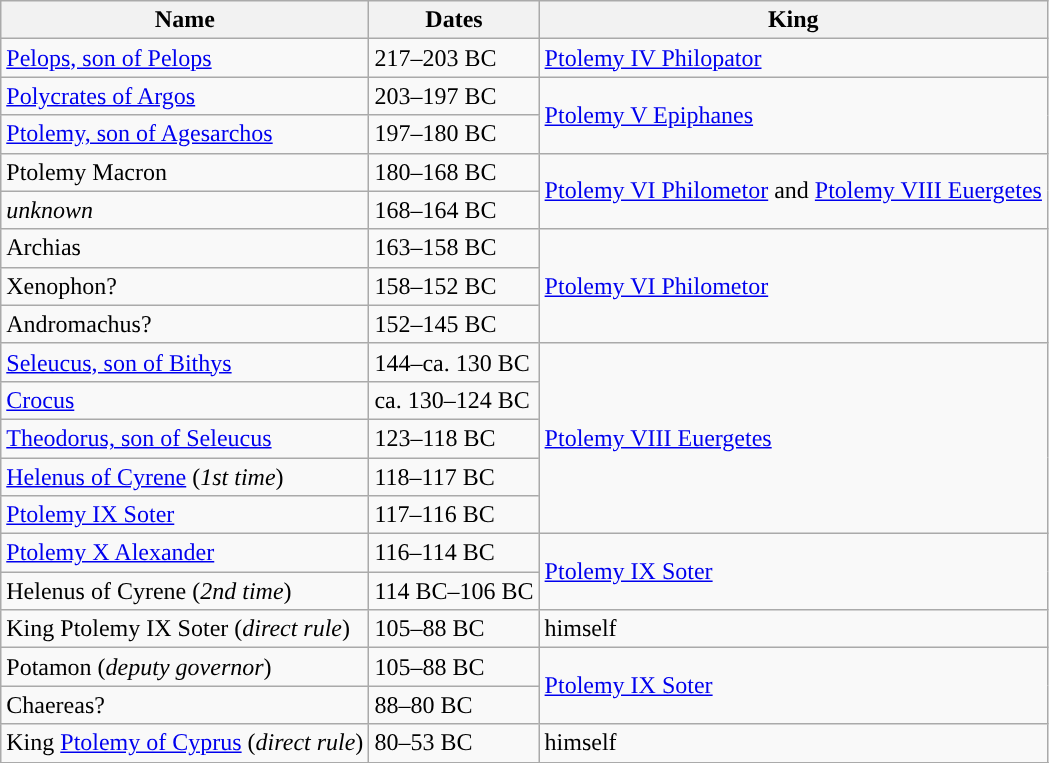<table class="wikitable">
<tr>
<th>Name</th>
<th>Dates</th>
<th>King</th>
</tr>
<tr>
<td><a href='#'>Pelops, son of Pelops</a></td>
<td>217–203  BC</td>
<td><a href='#'>Ptolemy IV Philopator</a></td>
</tr>
<tr>
<td><a href='#'>Polycrates of Argos</a></td>
<td>203–197 BC</td>
<td rowspan="2"><a href='#'>Ptolemy V Epiphanes</a></td>
</tr>
<tr>
<td><a href='#'>Ptolemy, son of Agesarchos</a></td>
<td>197–180 BC</td>
</tr>
<tr>
<td>Ptolemy Macron</td>
<td>180–168 BC</td>
<td rowspan="2"><a href='#'>Ptolemy VI Philometor</a> and <a href='#'>Ptolemy VIII Euergetes</a></td>
</tr>
<tr>
<td><em>unknown</em></td>
<td>168–164 BC</td>
</tr>
<tr>
<td>Archias</td>
<td>163–158 BC</td>
<td rowspan="3"><a href='#'>Ptolemy VI Philometor</a></td>
</tr>
<tr>
<td>Xenophon?</td>
<td>158–152 BC</td>
</tr>
<tr>
<td>Andromachus?</td>
<td>152–145 BC</td>
</tr>
<tr>
<td><a href='#'>Seleucus, son of Bithys</a></td>
<td>144–ca. 130 BC</td>
<td rowspan="5"><a href='#'>Ptolemy VIII Euergetes</a></td>
</tr>
<tr>
<td><a href='#'>Crocus</a></td>
<td>ca. 130–124 BC</td>
</tr>
<tr>
<td><a href='#'>Theodorus, son of Seleucus</a></td>
<td>123–118 BC</td>
</tr>
<tr>
<td><a href='#'>Helenus of Cyrene</a> (<em>1st time</em>)</td>
<td>118–117 BC</td>
</tr>
<tr>
<td><a href='#'>Ptolemy IX Soter</a></td>
<td>117–116 BC</td>
</tr>
<tr>
<td><a href='#'>Ptolemy X Alexander</a></td>
<td>116–114 BC</td>
<td rowspan="2"><a href='#'>Ptolemy IX Soter</a></td>
</tr>
<tr>
<td>Helenus of Cyrene (<em>2nd time</em>)</td>
<td>114 BC–106 BC</td>
</tr>
<tr>
<td>King Ptolemy IX Soter (<em>direct rule</em>)</td>
<td>105–88 BC</td>
<td>himself</td>
</tr>
<tr>
<td>Potamon (<em>deputy governor</em>)</td>
<td>105–88 BC</td>
<td rowspan="2"><a href='#'>Ptolemy IX Soter</a></td>
</tr>
<tr>
<td>Chaereas?</td>
<td>88–80 BC</td>
</tr>
<tr>
<td>King <a href='#'>Ptolemy of Cyprus</a> (<em>direct rule</em>)</td>
<td>80–53 BC</td>
<td>himself</td>
</tr>
<tr>
</tr>
</table>
